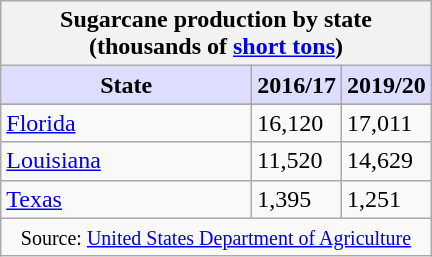<table class="wikitable sortable"  style="float:right; clear:left; width:18em;">
<tr>
<th colspan=3>Sugarcane production by state (thousands of <a href='#'>short tons</a>)</th>
</tr>
<tr>
<th style="background:#ddf; width:60%;">State</th>
<th style="background:#ddf; width:20%;">2016/17</th>
<th style="background:#ddf; width:20%;">2019/20</th>
</tr>
<tr>
</tr>
<tr>
<td><a href='#'>Florida</a></td>
<td>16,120</td>
<td>17,011</td>
</tr>
<tr>
<td><a href='#'>Louisiana</a></td>
<td>11,520</td>
<td>14,629</td>
</tr>
<tr>
<td><a href='#'>Texas</a></td>
<td>1,395</td>
<td>1,251</td>
</tr>
<tr>
<td colspan=3 style="text-align:center;"><small>Source: <a href='#'>United States Department of Agriculture</a></small></td>
</tr>
</table>
